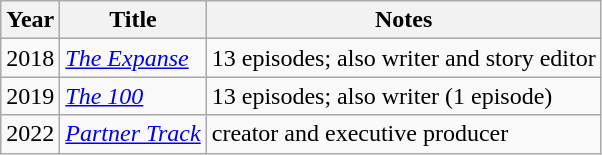<table class="wikitable">
<tr>
<th>Year</th>
<th>Title</th>
<th>Notes</th>
</tr>
<tr>
<td>2018</td>
<td><a href='#'><em>The Expanse</em></a></td>
<td>13 episodes; also writer and story editor</td>
</tr>
<tr>
<td>2019</td>
<td><a href='#'><em>The 100</em></a></td>
<td>13 episodes; also writer (1 episode)</td>
</tr>
<tr>
<td>2022</td>
<td><em><a href='#'>Partner Track</a></em></td>
<td>creator and executive producer</td>
</tr>
</table>
